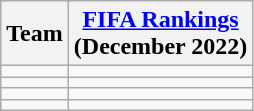<table class="wikitable sortable" style="text-align: left;">
<tr>
<th>Team</th>
<th><a href='#'>FIFA Rankings</a><br>(December 2022)</th>
</tr>
<tr>
<td></td>
<td></td>
</tr>
<tr>
<td></td>
<td></td>
</tr>
<tr>
<td></td>
<td></td>
</tr>
<tr>
<td></td>
<td></td>
</tr>
</table>
